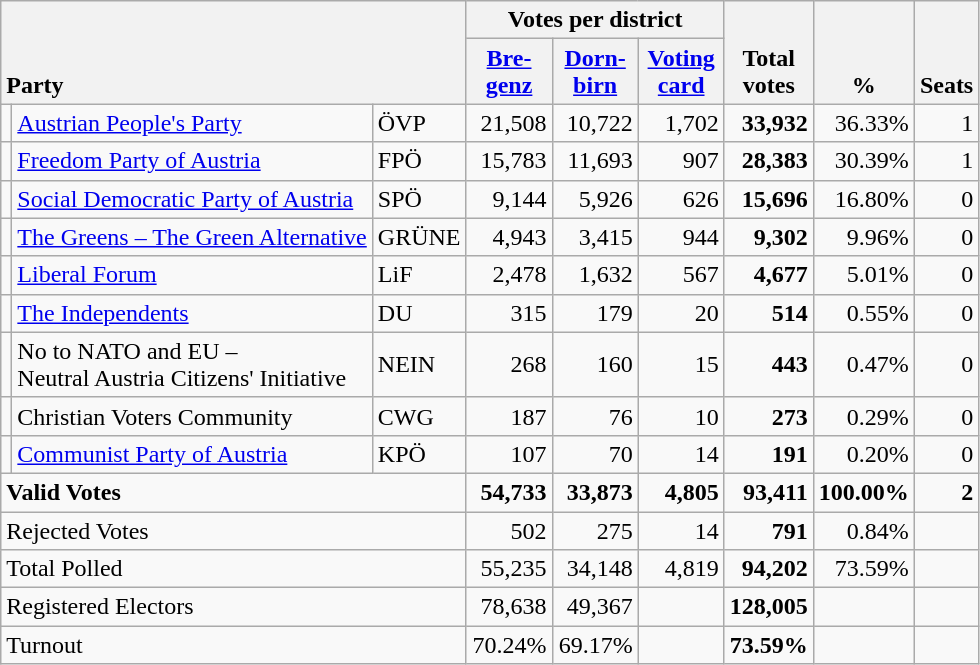<table class="wikitable" border="1" style="text-align:right;">
<tr>
<th style="text-align:left;" valign=bottom rowspan=2 colspan=3>Party</th>
<th colspan=3>Votes per district</th>
<th align=center valign=bottom rowspan=2 width="50">Total<br>votes</th>
<th align=center valign=bottom rowspan=2 width="50">%</th>
<th align=center valign=bottom rowspan=2>Seats</th>
</tr>
<tr>
<th align=center valign=bottom width="50"><a href='#'>Bre-<br>genz</a></th>
<th align=center valign=bottom width="50"><a href='#'>Dorn-<br>birn</a></th>
<th align=center valign=bottom width="50"><a href='#'>Voting<br>card</a></th>
</tr>
<tr>
<td></td>
<td align=left><a href='#'>Austrian People's Party</a></td>
<td align=left>ÖVP</td>
<td>21,508</td>
<td>10,722</td>
<td>1,702</td>
<td><strong>33,932</strong></td>
<td>36.33%</td>
<td>1</td>
</tr>
<tr>
<td></td>
<td align=left><a href='#'>Freedom Party of Austria</a></td>
<td align=left>FPÖ</td>
<td>15,783</td>
<td>11,693</td>
<td>907</td>
<td><strong>28,383</strong></td>
<td>30.39%</td>
<td>1</td>
</tr>
<tr>
<td></td>
<td align=left><a href='#'>Social Democratic Party of Austria</a></td>
<td align=left>SPÖ</td>
<td>9,144</td>
<td>5,926</td>
<td>626</td>
<td><strong>15,696</strong></td>
<td>16.80%</td>
<td>0</td>
</tr>
<tr>
<td></td>
<td align=left style="white-space: nowrap;"><a href='#'>The Greens – The Green Alternative</a></td>
<td align=left>GRÜNE</td>
<td>4,943</td>
<td>3,415</td>
<td>944</td>
<td><strong>9,302</strong></td>
<td>9.96%</td>
<td>0</td>
</tr>
<tr>
<td></td>
<td align=left><a href='#'>Liberal Forum</a></td>
<td align=left>LiF</td>
<td>2,478</td>
<td>1,632</td>
<td>567</td>
<td><strong>4,677</strong></td>
<td>5.01%</td>
<td>0</td>
</tr>
<tr>
<td></td>
<td align=left><a href='#'>The Independents</a></td>
<td align=left>DU</td>
<td>315</td>
<td>179</td>
<td>20</td>
<td><strong>514</strong></td>
<td>0.55%</td>
<td>0</td>
</tr>
<tr>
<td></td>
<td align=left>No to NATO and EU –<br>Neutral Austria Citizens' Initiative</td>
<td align=left>NEIN</td>
<td>268</td>
<td>160</td>
<td>15</td>
<td><strong>443</strong></td>
<td>0.47%</td>
<td>0</td>
</tr>
<tr>
<td></td>
<td align=left>Christian Voters Community</td>
<td align=left>CWG</td>
<td>187</td>
<td>76</td>
<td>10</td>
<td><strong>273</strong></td>
<td>0.29%</td>
<td>0</td>
</tr>
<tr>
<td></td>
<td align=left><a href='#'>Communist Party of Austria</a></td>
<td align=left>KPÖ</td>
<td>107</td>
<td>70</td>
<td>14</td>
<td><strong>191</strong></td>
<td>0.20%</td>
<td>0</td>
</tr>
<tr style="font-weight:bold">
<td align=left colspan=3>Valid Votes</td>
<td>54,733</td>
<td>33,873</td>
<td>4,805</td>
<td>93,411</td>
<td>100.00%</td>
<td>2</td>
</tr>
<tr>
<td align=left colspan=3>Rejected Votes</td>
<td>502</td>
<td>275</td>
<td>14</td>
<td><strong>791</strong></td>
<td>0.84%</td>
<td></td>
</tr>
<tr>
<td align=left colspan=3>Total Polled</td>
<td>55,235</td>
<td>34,148</td>
<td>4,819</td>
<td><strong>94,202</strong></td>
<td>73.59%</td>
<td></td>
</tr>
<tr>
<td align=left colspan=3>Registered Electors</td>
<td>78,638</td>
<td>49,367</td>
<td></td>
<td><strong>128,005</strong></td>
<td></td>
<td></td>
</tr>
<tr>
<td align=left colspan=3>Turnout</td>
<td>70.24%</td>
<td>69.17%</td>
<td></td>
<td><strong>73.59%</strong></td>
<td></td>
<td></td>
</tr>
</table>
